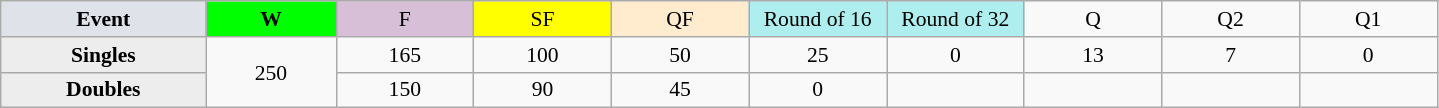<table class=wikitable style=font-size:90%;text-align:center>
<tr>
<td style="width:130px; background:#dfe2e9;"><strong>Event</strong></td>
<td style="width:80px; background:lime;"><strong>W</strong></td>
<td style="width:85px; background:thistle;">F</td>
<td style="width:85px; background:#ff0;">SF</td>
<td style="width:85px; background:#ffebcd;">QF</td>
<td style="width:85px; background:#afeeee;">Round of 16</td>
<td style="width:85px; background:#afeeee;">Round of 32</td>
<td width=85>Q</td>
<td width=85>Q2</td>
<td width=85>Q1</td>
</tr>
<tr>
<th style="background:#ededed;">Singles</th>
<td rowspan=2>250</td>
<td>165</td>
<td>100</td>
<td>50</td>
<td>25</td>
<td>0</td>
<td>13</td>
<td>7</td>
<td>0</td>
</tr>
<tr>
<th style="background:#ededed;">Doubles</th>
<td>150</td>
<td>90</td>
<td>45</td>
<td>0</td>
<td></td>
<td></td>
<td></td>
<td></td>
</tr>
</table>
